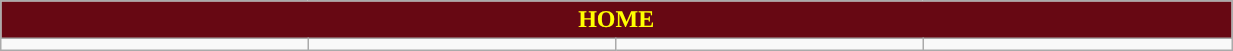<table class="wikitable collapsible collapsed" style="width:65%">
<tr>
<th colspan=16 ! style="color:yellow; background:#670813">HOME</th>
</tr>
<tr>
<td></td>
<td></td>
<td></td>
<td></td>
</tr>
</table>
